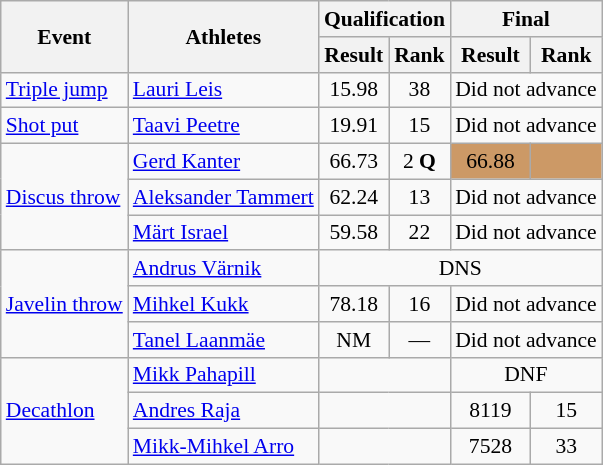<table class="wikitable" border="1" style="font-size:90%">
<tr>
<th rowspan="2">Event</th>
<th rowspan="2">Athletes</th>
<th colspan="2">Qualification</th>
<th colspan="2">Final</th>
</tr>
<tr>
<th>Result</th>
<th>Rank</th>
<th>Result</th>
<th>Rank</th>
</tr>
<tr>
<td><a href='#'>Triple jump</a></td>
<td><a href='#'>Lauri Leis</a></td>
<td align=center>15.98</td>
<td align=center>38</td>
<td align=center colspan="2">Did not advance</td>
</tr>
<tr>
<td><a href='#'>Shot put</a></td>
<td><a href='#'>Taavi Peetre</a></td>
<td align=center>19.91</td>
<td align=center>15</td>
<td align=center colspan="2">Did not advance</td>
</tr>
<tr>
<td rowspan=3><a href='#'>Discus throw</a></td>
<td><a href='#'>Gerd Kanter</a></td>
<td align=center>66.73</td>
<td align=center>2 <strong>Q</strong></td>
<td align=center bgcolor=cc9966>66.88</td>
<td align="center" bgcolor=cc9966></td>
</tr>
<tr>
<td><a href='#'>Aleksander Tammert</a></td>
<td align=center>62.24</td>
<td align=center>13</td>
<td align=center colspan="2">Did not advance</td>
</tr>
<tr>
<td><a href='#'>Märt Israel</a></td>
<td align=center>59.58</td>
<td align=center>22</td>
<td align=center colspan="2">Did not advance</td>
</tr>
<tr>
<td rowspan=3><a href='#'>Javelin throw</a></td>
<td><a href='#'>Andrus Värnik</a></td>
<td align=center colspan=4>DNS</td>
</tr>
<tr>
<td><a href='#'>Mihkel Kukk</a></td>
<td align=center>78.18</td>
<td align=center>16</td>
<td align=center colspan="2">Did not advance</td>
</tr>
<tr>
<td><a href='#'>Tanel Laanmäe</a></td>
<td align=center>NM</td>
<td align=center>—</td>
<td align=center colspan="2">Did not advance</td>
</tr>
<tr>
<td rowspan=3><a href='#'>Decathlon</a></td>
<td><a href='#'>Mikk Pahapill</a></td>
<td align=center colspan=2></td>
<td align=center colspan=2>DNF</td>
</tr>
<tr>
<td><a href='#'>Andres Raja</a></td>
<td align=center colspan="2"></td>
<td align=center>8119</td>
<td align=center>15</td>
</tr>
<tr>
<td><a href='#'>Mikk-Mihkel Arro</a></td>
<td align=center colspan="2"></td>
<td align=center>7528</td>
<td align=center>33</td>
</tr>
</table>
